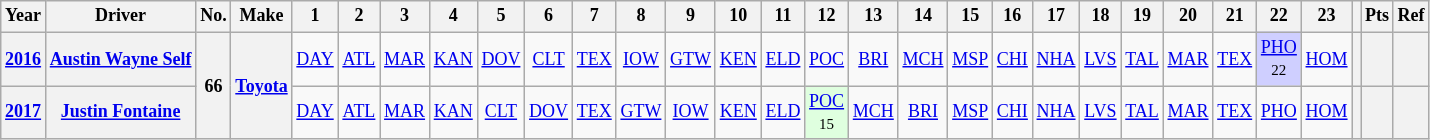<table class="wikitable" style="text-align:center; font-size:75%">
<tr>
<th>Year</th>
<th>Driver</th>
<th>No.</th>
<th>Make</th>
<th>1</th>
<th>2</th>
<th>3</th>
<th>4</th>
<th>5</th>
<th>6</th>
<th>7</th>
<th>8</th>
<th>9</th>
<th>10</th>
<th>11</th>
<th>12</th>
<th>13</th>
<th>14</th>
<th>15</th>
<th>16</th>
<th>17</th>
<th>18</th>
<th>19</th>
<th>20</th>
<th>21</th>
<th>22</th>
<th>23</th>
<th></th>
<th>Pts</th>
<th>Ref</th>
</tr>
<tr>
<th><a href='#'>2016</a></th>
<th><a href='#'>Austin Wayne Self</a></th>
<th rowspan=2>66</th>
<th rowspan=2><a href='#'>Toyota</a></th>
<td><a href='#'>DAY</a></td>
<td><a href='#'>ATL</a></td>
<td><a href='#'>MAR</a></td>
<td><a href='#'>KAN</a></td>
<td><a href='#'>DOV</a></td>
<td><a href='#'>CLT</a></td>
<td><a href='#'>TEX</a></td>
<td><a href='#'>IOW</a></td>
<td><a href='#'>GTW</a></td>
<td><a href='#'>KEN</a></td>
<td><a href='#'>ELD</a></td>
<td><a href='#'>POC</a></td>
<td><a href='#'>BRI</a></td>
<td><a href='#'>MCH</a></td>
<td><a href='#'>MSP</a></td>
<td><a href='#'>CHI</a></td>
<td><a href='#'>NHA</a></td>
<td><a href='#'>LVS</a></td>
<td><a href='#'>TAL</a></td>
<td><a href='#'>MAR</a></td>
<td><a href='#'>TEX</a></td>
<td style="background:#CFCFFF;"><a href='#'>PHO</a><br><small>22</small></td>
<td><a href='#'>HOM</a></td>
<th></th>
<th></th>
<th></th>
</tr>
<tr>
<th><a href='#'>2017</a></th>
<th><a href='#'>Justin Fontaine</a></th>
<td><a href='#'>DAY</a></td>
<td><a href='#'>ATL</a></td>
<td><a href='#'>MAR</a></td>
<td><a href='#'>KAN</a></td>
<td><a href='#'>CLT</a></td>
<td><a href='#'>DOV</a></td>
<td><a href='#'>TEX</a></td>
<td><a href='#'>GTW</a></td>
<td><a href='#'>IOW</a></td>
<td><a href='#'>KEN</a></td>
<td><a href='#'>ELD</a></td>
<td style="background:#DFFFDF;"><a href='#'>POC</a><br><small>15</small></td>
<td><a href='#'>MCH</a></td>
<td><a href='#'>BRI</a></td>
<td><a href='#'>MSP</a></td>
<td><a href='#'>CHI</a></td>
<td><a href='#'>NHA</a></td>
<td><a href='#'>LVS</a></td>
<td><a href='#'>TAL</a></td>
<td><a href='#'>MAR</a></td>
<td><a href='#'>TEX</a></td>
<td><a href='#'>PHO</a></td>
<td><a href='#'>HOM</a></td>
<th></th>
<th></th>
<th></th>
</tr>
</table>
